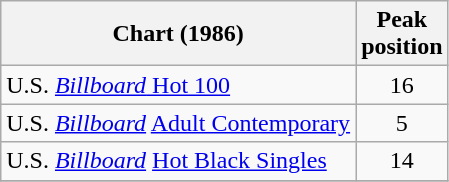<table class="wikitable sortable">
<tr>
<th>Chart (1986)</th>
<th>Peak<br>position</th>
</tr>
<tr>
<td>U.S. <a href='#'><em>Billboard</em> Hot 100</a></td>
<td align="center">16</td>
</tr>
<tr>
<td>U.S. <a href='#'><em>Billboard</em></a> <a href='#'>Adult Contemporary</a></td>
<td align="center">5</td>
</tr>
<tr>
<td>U.S. <a href='#'><em>Billboard</em></a> <a href='#'>Hot Black Singles</a></td>
<td align="center">14</td>
</tr>
<tr>
</tr>
</table>
